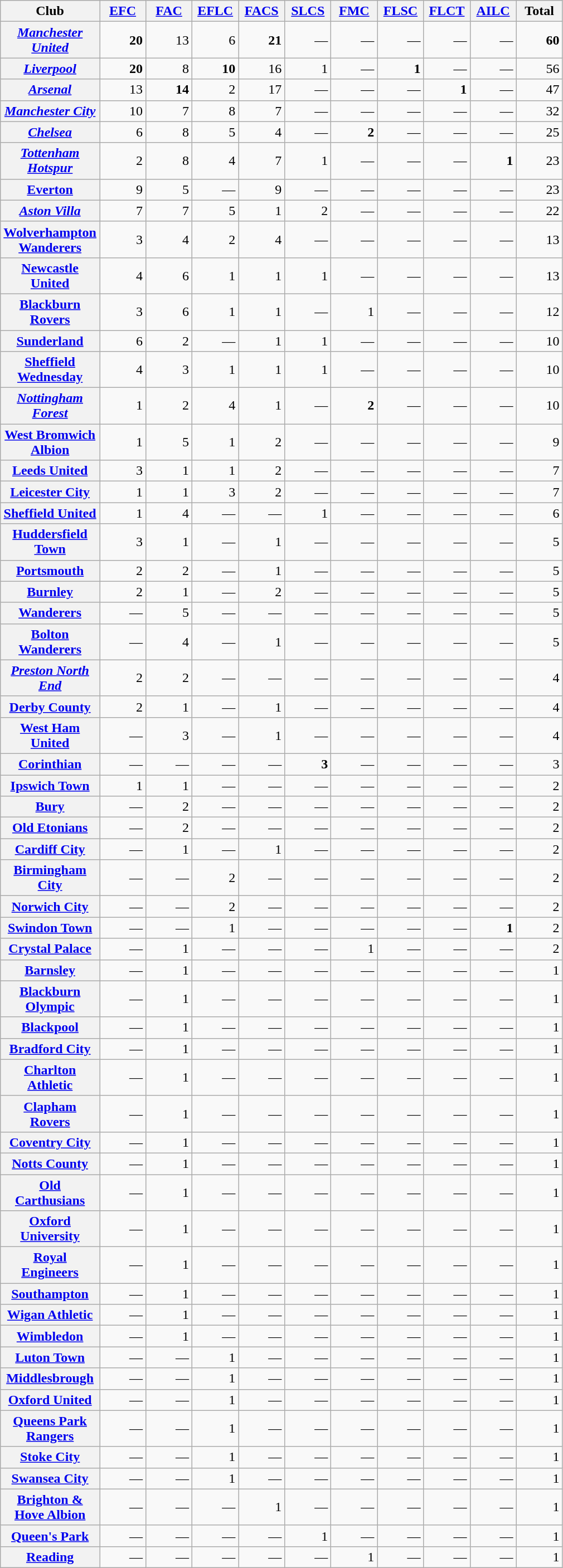<table class="sortable wikitable mw-datatable plainrowheaders" style="text-align: right">
<tr>
<th style="width:5em" scope="col">Club</th>
<th data-sort-type="number" style="width:3em" scope="col" abbr="League"><a href='#'>EFC</a></th>
<th data-sort-type="number" style="width:3em" scope="col" abbr="F.A. Cup"><a href='#'>FAC</a></th>
<th data-sort-type="number" style="width:3em" scope="col" abbr="League Cup"><a href='#'>EFLC</a></th>
<th data-sort-type="number" style="width:3em" scope="col" abbr="Community Shield"><a href='#'>FACS</a></th>
<th data-sort-type="number" style="width:3em" scope="col" abbr="Dewar Shield"><a href='#'>SLCS</a></th>
<th data-sort-type="number" style="width:3em" scope="col" abbr="Full Members Cup"><a href='#'>FMC</a></th>
<th data-sort-type="number" style="width:3em" scope="col" abbr="League Super Cup"><a href='#'>FLSC</a></th>
<th data-sort-type="number" style="width:3em" scope="col" abbr="Centenary Trophy"><a href='#'>FLCT</a></th>
<th data-sort-type="number" style="width:3em" scope="col" abbr="Anglo-Italian League Cup"><a href='#'>AILC</a></th>
<th data-sort-type="number" style="width:3em" scope="col">Total</th>
</tr>
<tr>
<th scope="row"><a href='#'><em>Manchester United</em></a></th>
<td><strong>20</strong></td>
<td>13</td>
<td>6</td>
<td><strong>21</strong></td>
<td>—</td>
<td>—</td>
<td>—</td>
<td>—</td>
<td>—</td>
<td><strong>60</strong></td>
</tr>
<tr>
<th scope="row"><a href='#'><em>Liverpool</em></a></th>
<td><strong>20</strong></td>
<td>8</td>
<td><strong>10</strong></td>
<td>16</td>
<td>1</td>
<td>—</td>
<td><strong>1</strong></td>
<td>—</td>
<td>—</td>
<td>56</td>
</tr>
<tr>
<th scope="row"><a href='#'><em>Arsenal</em></a></th>
<td>13</td>
<td><strong>14</strong></td>
<td>2</td>
<td>17</td>
<td>—</td>
<td>—</td>
<td>—</td>
<td><strong>1</strong></td>
<td>—</td>
<td>47</td>
</tr>
<tr>
<th scope="row"><a href='#'><em>Manchester City</em></a></th>
<td>10</td>
<td>7</td>
<td>8</td>
<td>7</td>
<td>—</td>
<td>—</td>
<td>—</td>
<td>—</td>
<td>—</td>
<td>32</td>
</tr>
<tr>
<th scope="row"><a href='#'><em>Chelsea</em></a></th>
<td>6</td>
<td>8</td>
<td>5</td>
<td>4</td>
<td>—</td>
<td><strong>2</strong></td>
<td>—</td>
<td>—</td>
<td>—</td>
<td>25</td>
</tr>
<tr>
<th scope="row"><a href='#'><em>Tottenham Hotspur</em></a></th>
<td>2</td>
<td>8</td>
<td>4</td>
<td>7</td>
<td>1</td>
<td>—</td>
<td>—</td>
<td>—</td>
<td><strong>1</strong></td>
<td>23</td>
</tr>
<tr>
<th scope="row"><a href='#'>Everton</a></th>
<td>9</td>
<td>5</td>
<td>—</td>
<td>9</td>
<td>—</td>
<td>—</td>
<td>—</td>
<td>—</td>
<td>—</td>
<td>23</td>
</tr>
<tr>
<th scope="row"><a href='#'><em>Aston Villa</em></a></th>
<td>7</td>
<td>7</td>
<td>5</td>
<td>1</td>
<td>2</td>
<td>—</td>
<td>—</td>
<td>—</td>
<td>—</td>
<td>22</td>
</tr>
<tr>
<th scope="row"><a href='#'>Wolverhampton Wanderers</a></th>
<td>3</td>
<td>4</td>
<td>2</td>
<td>4</td>
<td>—</td>
<td>—</td>
<td>—</td>
<td>—</td>
<td>—</td>
<td>13</td>
</tr>
<tr>
<th scope="row"><a href='#'>Newcastle United</a></th>
<td>4</td>
<td>6</td>
<td>1</td>
<td>1</td>
<td>1</td>
<td>—</td>
<td>—</td>
<td>—</td>
<td>—</td>
<td>13</td>
</tr>
<tr>
<th scope="row"><a href='#'>Blackburn Rovers</a></th>
<td>3</td>
<td>6</td>
<td>1</td>
<td>1</td>
<td>—</td>
<td>1</td>
<td>—</td>
<td>—</td>
<td>—</td>
<td>12</td>
</tr>
<tr>
<th scope="row"><a href='#'>Sunderland</a></th>
<td>6</td>
<td>2</td>
<td>—</td>
<td>1</td>
<td>1</td>
<td>—</td>
<td>—</td>
<td>—</td>
<td>—</td>
<td>10</td>
</tr>
<tr>
<th scope="row"><a href='#'>Sheffield Wednesday</a></th>
<td>4</td>
<td>3</td>
<td>1</td>
<td>1</td>
<td>1</td>
<td>—</td>
<td>—</td>
<td>—</td>
<td>—</td>
<td>10</td>
</tr>
<tr>
<th scope="row"><a href='#'><em>Nottingham Forest</em></a></th>
<td>1</td>
<td>2</td>
<td>4</td>
<td>1</td>
<td>—</td>
<td><strong>2</strong></td>
<td>—</td>
<td>—</td>
<td>—</td>
<td>10</td>
</tr>
<tr>
<th scope="row"><a href='#'>West Bromwich Albion</a></th>
<td>1</td>
<td>5</td>
<td>1</td>
<td>2</td>
<td>—</td>
<td>—</td>
<td>—</td>
<td>—</td>
<td>—</td>
<td>9</td>
</tr>
<tr>
<th scope="row"><a href='#'>Leeds United</a></th>
<td>3</td>
<td>1</td>
<td>1</td>
<td>2</td>
<td>—</td>
<td>—</td>
<td>—</td>
<td>—</td>
<td>—</td>
<td>7</td>
</tr>
<tr>
<th scope="row"><a href='#'>Leicester City</a></th>
<td>1</td>
<td>1</td>
<td>3</td>
<td>2</td>
<td>—</td>
<td>—</td>
<td>—</td>
<td>—</td>
<td>—</td>
<td>7</td>
</tr>
<tr>
<th scope="row"><a href='#'>Sheffield United</a></th>
<td>1</td>
<td>4</td>
<td>—</td>
<td>—</td>
<td>1</td>
<td>—</td>
<td>—</td>
<td>—</td>
<td>—</td>
<td>6</td>
</tr>
<tr>
<th scope="row"><a href='#'>Huddersfield Town</a></th>
<td>3</td>
<td>1</td>
<td>—</td>
<td>1</td>
<td>—</td>
<td>—</td>
<td>—</td>
<td>—</td>
<td>—</td>
<td>5</td>
</tr>
<tr>
<th scope="row"><a href='#'>Portsmouth</a></th>
<td>2</td>
<td>2</td>
<td>—</td>
<td>1</td>
<td>—</td>
<td>—</td>
<td>—</td>
<td>—</td>
<td>—</td>
<td>5</td>
</tr>
<tr>
<th scope="row"><a href='#'>Burnley</a></th>
<td>2</td>
<td>1</td>
<td>—</td>
<td>2</td>
<td>—</td>
<td>—</td>
<td>—</td>
<td>—</td>
<td>—</td>
<td>5</td>
</tr>
<tr>
<th scope="row"><a href='#'>Wanderers</a></th>
<td>—</td>
<td>5</td>
<td>—</td>
<td>—</td>
<td>—</td>
<td>—</td>
<td>—</td>
<td>—</td>
<td>—</td>
<td>5</td>
</tr>
<tr>
<th scope="row"><a href='#'>Bolton Wanderers</a></th>
<td>—</td>
<td>4</td>
<td>—</td>
<td>1</td>
<td>—</td>
<td>—</td>
<td>—</td>
<td>—</td>
<td>—</td>
<td>5</td>
</tr>
<tr>
<th scope="row"><a href='#'><em>Preston North End</em></a></th>
<td>2</td>
<td>2</td>
<td>—</td>
<td>—</td>
<td>—</td>
<td>—</td>
<td>—</td>
<td>—</td>
<td>—</td>
<td>4</td>
</tr>
<tr>
<th scope="row"><a href='#'>Derby County</a></th>
<td>2</td>
<td>1</td>
<td>—</td>
<td>1</td>
<td>—</td>
<td>—</td>
<td>—</td>
<td>—</td>
<td>—</td>
<td>4</td>
</tr>
<tr>
<th scope="row"><a href='#'>West Ham United</a></th>
<td>—</td>
<td>3</td>
<td>—</td>
<td>1</td>
<td>—</td>
<td>—</td>
<td>—</td>
<td>—</td>
<td>—</td>
<td>4</td>
</tr>
<tr>
<th scope="row"><a href='#'>Corinthian</a></th>
<td>—</td>
<td>—</td>
<td>—</td>
<td>—</td>
<td><strong>3</strong></td>
<td>—</td>
<td>—</td>
<td>—</td>
<td>—</td>
<td>3</td>
</tr>
<tr>
<th scope="row"><a href='#'>Ipswich Town</a></th>
<td>1</td>
<td>1</td>
<td>—</td>
<td>—</td>
<td>—</td>
<td>—</td>
<td>—</td>
<td>—</td>
<td>—</td>
<td>2</td>
</tr>
<tr>
<th scope="row"><a href='#'>Bury</a></th>
<td>—</td>
<td>2</td>
<td>—</td>
<td>—</td>
<td>—</td>
<td>—</td>
<td>—</td>
<td>—</td>
<td>—</td>
<td>2</td>
</tr>
<tr>
<th scope="row"><a href='#'>Old Etonians</a></th>
<td>—</td>
<td>2</td>
<td>—</td>
<td>—</td>
<td>—</td>
<td>—</td>
<td>—</td>
<td>—</td>
<td>—</td>
<td>2</td>
</tr>
<tr>
<th scope="row"><a href='#'>Cardiff City</a></th>
<td>—</td>
<td>1</td>
<td>—</td>
<td>1</td>
<td>—</td>
<td>—</td>
<td>—</td>
<td>—</td>
<td>—</td>
<td>2</td>
</tr>
<tr>
<th scope="row"><a href='#'>Birmingham City</a></th>
<td>—</td>
<td>—</td>
<td>2</td>
<td>—</td>
<td>—</td>
<td>—</td>
<td>—</td>
<td>—</td>
<td>—</td>
<td>2</td>
</tr>
<tr>
<th scope="row"><a href='#'>Norwich City</a></th>
<td>—</td>
<td>—</td>
<td>2</td>
<td>—</td>
<td>—</td>
<td>—</td>
<td>—</td>
<td>—</td>
<td>—</td>
<td>2</td>
</tr>
<tr>
<th scope="row"><a href='#'>Swindon Town</a></th>
<td>—</td>
<td>—</td>
<td>1</td>
<td>—</td>
<td>—</td>
<td>—</td>
<td>—</td>
<td>—</td>
<td><strong>1</strong></td>
<td>2</td>
</tr>
<tr>
<th scope="row"><a href='#'>Crystal Palace</a></th>
<td>—</td>
<td>1</td>
<td>—</td>
<td>—</td>
<td>—</td>
<td>1</td>
<td>—</td>
<td>—</td>
<td>—</td>
<td>2</td>
</tr>
<tr>
<th scope="row"><a href='#'>Barnsley</a></th>
<td>—</td>
<td>1</td>
<td>—</td>
<td>—</td>
<td>—</td>
<td>—</td>
<td>—</td>
<td>—</td>
<td>—</td>
<td>1</td>
</tr>
<tr>
<th scope="row"><a href='#'>Blackburn Olympic</a></th>
<td>—</td>
<td>1</td>
<td>—</td>
<td>—</td>
<td>—</td>
<td>—</td>
<td>—</td>
<td>—</td>
<td>—</td>
<td>1</td>
</tr>
<tr>
<th scope="row"><a href='#'>Blackpool</a></th>
<td>—</td>
<td>1</td>
<td>—</td>
<td>—</td>
<td>—</td>
<td>—</td>
<td>—</td>
<td>—</td>
<td>—</td>
<td>1</td>
</tr>
<tr>
<th scope="row"><a href='#'>Bradford City</a></th>
<td>—</td>
<td>1</td>
<td>—</td>
<td>—</td>
<td>—</td>
<td>—</td>
<td>—</td>
<td>—</td>
<td>—</td>
<td>1</td>
</tr>
<tr>
<th scope="row"><a href='#'>Charlton Athletic</a></th>
<td>—</td>
<td>1</td>
<td>—</td>
<td>—</td>
<td>—</td>
<td>—</td>
<td>—</td>
<td>—</td>
<td>—</td>
<td>1</td>
</tr>
<tr>
<th scope="row"><a href='#'>Clapham Rovers</a></th>
<td>—</td>
<td>1</td>
<td>—</td>
<td>—</td>
<td>—</td>
<td>—</td>
<td>—</td>
<td>—</td>
<td>—</td>
<td>1</td>
</tr>
<tr>
<th scope="row"><a href='#'>Coventry City</a></th>
<td>—</td>
<td>1</td>
<td>—</td>
<td>—</td>
<td>—</td>
<td>—</td>
<td>—</td>
<td>—</td>
<td>—</td>
<td>1</td>
</tr>
<tr>
<th scope="row"><a href='#'>Notts County</a></th>
<td>—</td>
<td>1</td>
<td>—</td>
<td>—</td>
<td>—</td>
<td>—</td>
<td>—</td>
<td>—</td>
<td>—</td>
<td>1</td>
</tr>
<tr>
<th scope="row"><a href='#'>Old Carthusians</a></th>
<td>—</td>
<td>1</td>
<td>—</td>
<td>—</td>
<td>—</td>
<td>—</td>
<td>—</td>
<td>—</td>
<td>—</td>
<td>1</td>
</tr>
<tr>
<th scope="row"><a href='#'>Oxford University</a></th>
<td>—</td>
<td>1</td>
<td>—</td>
<td>—</td>
<td>—</td>
<td>—</td>
<td>—</td>
<td>—</td>
<td>—</td>
<td>1</td>
</tr>
<tr>
<th scope="row"><a href='#'>Royal Engineers</a></th>
<td>—</td>
<td>1</td>
<td>—</td>
<td>—</td>
<td>—</td>
<td>—</td>
<td>—</td>
<td>—</td>
<td>—</td>
<td>1</td>
</tr>
<tr>
<th scope="row"><a href='#'>Southampton</a></th>
<td>—</td>
<td>1</td>
<td>—</td>
<td>—</td>
<td>—</td>
<td>—</td>
<td>—</td>
<td>—</td>
<td>—</td>
<td>1</td>
</tr>
<tr>
<th scope="row"><a href='#'>Wigan Athletic</a></th>
<td>—</td>
<td>1</td>
<td>—</td>
<td>—</td>
<td>—</td>
<td>—</td>
<td>—</td>
<td>—</td>
<td>—</td>
<td>1</td>
</tr>
<tr>
<th scope="row"><a href='#'>Wimbledon</a></th>
<td>—</td>
<td>1</td>
<td>—</td>
<td>—</td>
<td>—</td>
<td>—</td>
<td>—</td>
<td>—</td>
<td>—</td>
<td>1</td>
</tr>
<tr>
<th scope="row"><a href='#'>Luton Town</a></th>
<td>—</td>
<td>—</td>
<td>1</td>
<td>—</td>
<td>—</td>
<td>—</td>
<td>—</td>
<td>—</td>
<td>—</td>
<td>1</td>
</tr>
<tr>
<th scope="row"><a href='#'>Middlesbrough</a></th>
<td>—</td>
<td>—</td>
<td>1</td>
<td>—</td>
<td>—</td>
<td>—</td>
<td>—</td>
<td>—</td>
<td>—</td>
<td>1</td>
</tr>
<tr>
<th scope="row"><a href='#'>Oxford United</a></th>
<td>—</td>
<td>—</td>
<td>1</td>
<td>—</td>
<td>—</td>
<td>—</td>
<td>—</td>
<td>—</td>
<td>—</td>
<td>1</td>
</tr>
<tr>
<th scope="row"><a href='#'>Queens Park Rangers</a></th>
<td>—</td>
<td>—</td>
<td>1</td>
<td>—</td>
<td>—</td>
<td>—</td>
<td>—</td>
<td>—</td>
<td>—</td>
<td>1</td>
</tr>
<tr>
<th scope="row"><a href='#'>Stoke City</a></th>
<td>—</td>
<td>—</td>
<td>1</td>
<td>—</td>
<td>—</td>
<td>—</td>
<td>—</td>
<td>—</td>
<td>—</td>
<td>1</td>
</tr>
<tr>
<th scope="row"><a href='#'>Swansea City</a></th>
<td>—</td>
<td>—</td>
<td>1</td>
<td>—</td>
<td>—</td>
<td>—</td>
<td>—</td>
<td>—</td>
<td>—</td>
<td>1</td>
</tr>
<tr>
<th scope="row"><a href='#'>Brighton & Hove Albion</a></th>
<td>—</td>
<td>—</td>
<td>—</td>
<td>1</td>
<td>—</td>
<td>—</td>
<td>—</td>
<td>—</td>
<td>—</td>
<td>1</td>
</tr>
<tr>
<th scope="row"><a href='#'>Queen's Park</a></th>
<td>—</td>
<td>—</td>
<td>—</td>
<td>—</td>
<td>1</td>
<td>—</td>
<td>—</td>
<td>—</td>
<td>—</td>
<td>1</td>
</tr>
<tr>
<th scope="row"><a href='#'>Reading</a></th>
<td>—</td>
<td>—</td>
<td>—</td>
<td>—</td>
<td>—</td>
<td>1</td>
<td>—</td>
<td>—</td>
<td>—</td>
<td>1</td>
</tr>
</table>
